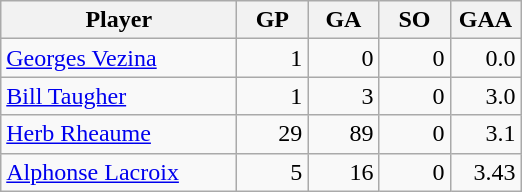<table class="wikitable">
<tr>
<th width="150">Player</th>
<th width="40">GP</th>
<th width="40">GA</th>
<th width="40">SO</th>
<th width="40">GAA</th>
</tr>
<tr align=right>
<td align=left><a href='#'>Georges Vezina</a></td>
<td left>1</td>
<td>0</td>
<td>0</td>
<td>0.0</td>
</tr>
<tr align=right>
<td align=left><a href='#'>Bill Taugher</a></td>
<td>1</td>
<td>3</td>
<td>0</td>
<td>3.0</td>
</tr>
<tr align=right>
<td align=left><a href='#'>Herb Rheaume</a></td>
<td>29</td>
<td>89</td>
<td>0</td>
<td>3.1</td>
</tr>
<tr align=right>
<td align=left><a href='#'>Alphonse Lacroix</a></td>
<td>5</td>
<td>16</td>
<td>0</td>
<td>3.43</td>
</tr>
</table>
